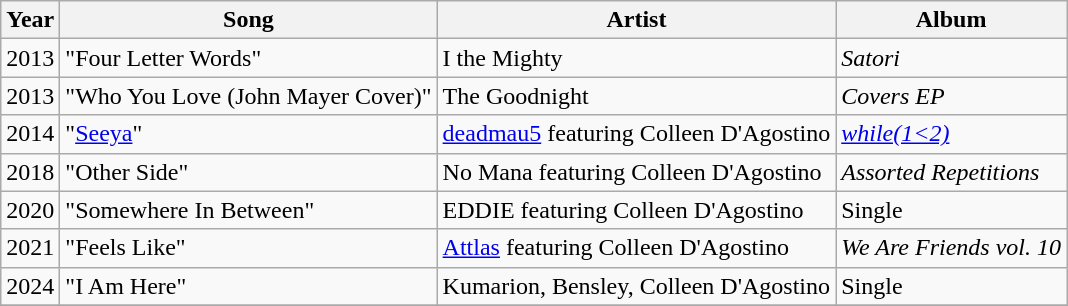<table class="wikitable plainrowheaders">
<tr>
<th style="width:auto;">Year</th>
<th>Song</th>
<th>Artist</th>
<th>Album</th>
</tr>
<tr>
<td style="text-align:center;">2013</td>
<td>"Four Letter Words"</td>
<td>I the Mighty</td>
<td><em>Satori</em></td>
</tr>
<tr>
<td style="text-align:center;">2013</td>
<td>"Who You Love (John Mayer Cover)"</td>
<td>The Goodnight</td>
<td><em>Covers EP</em></td>
</tr>
<tr>
<td style="text-align:center;">2014</td>
<td>"<a href='#'>Seeya</a>"</td>
<td><a href='#'>deadmau5</a> featuring Colleen D'Agostino</td>
<td><em><a href='#'>while(1<2)</a></em></td>
</tr>
<tr>
<td style="text-align:center;">2018</td>
<td>"Other Side"</td>
<td>No Mana featuring Colleen D'Agostino</td>
<td><em>Assorted Repetitions</em></td>
</tr>
<tr>
<td style="text-align:center;">2020</td>
<td>"Somewhere In Between"</td>
<td>EDDIE featuring Colleen D'Agostino</td>
<td>Single</td>
</tr>
<tr>
<td style="text-align:center;">2021</td>
<td>"Feels Like"</td>
<td><a href='#'>Attlas</a> featuring Colleen D'Agostino</td>
<td><em>We Are Friends vol. 10</em></td>
</tr>
<tr>
<td style="text-align:center;">2024</td>
<td>"I Am Here"</td>
<td>Kumarion, Bensley, Colleen D'Agostino</td>
<td>Single</td>
</tr>
<tr>
</tr>
</table>
